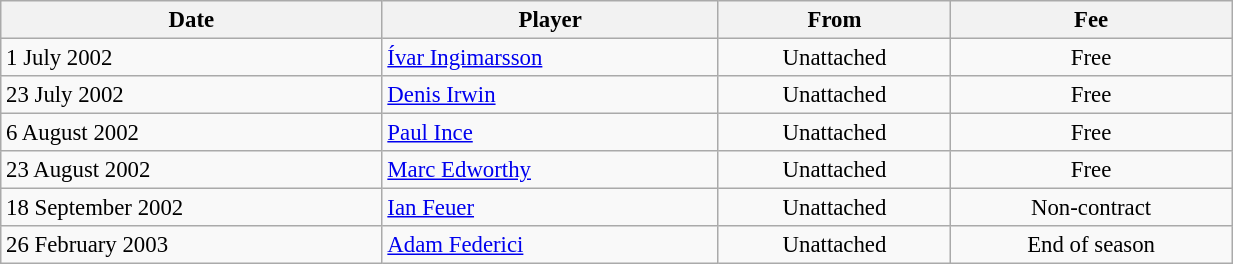<table class="wikitable" style="text-align:center; font-size:95%;width:65%; text-align:left">
<tr>
<th><strong>Date</strong></th>
<th><strong>Player</strong></th>
<th><strong>From</strong></th>
<th><strong>Fee</strong></th>
</tr>
<tr --->
<td>1 July 2002</td>
<td> <a href='#'>Ívar Ingimarsson</a></td>
<td align="center">Unattached</td>
<td align="center">Free</td>
</tr>
<tr --->
<td>23 July 2002</td>
<td> <a href='#'>Denis Irwin</a></td>
<td align="center">Unattached</td>
<td align="center">Free</td>
</tr>
<tr --->
<td>6 August 2002</td>
<td> <a href='#'>Paul Ince</a></td>
<td align="center">Unattached</td>
<td align="center">Free</td>
</tr>
<tr --->
<td>23 August 2002</td>
<td> <a href='#'>Marc Edworthy</a></td>
<td align="center">Unattached</td>
<td align="center">Free</td>
</tr>
<tr --->
<td>18 September 2002</td>
<td> <a href='#'>Ian Feuer</a></td>
<td align="center">Unattached</td>
<td align="center">Non-contract</td>
</tr>
<tr --->
<td>26 February 2003</td>
<td> <a href='#'>Adam Federici</a></td>
<td align="center">Unattached</td>
<td align="center">End of season</td>
</tr>
</table>
